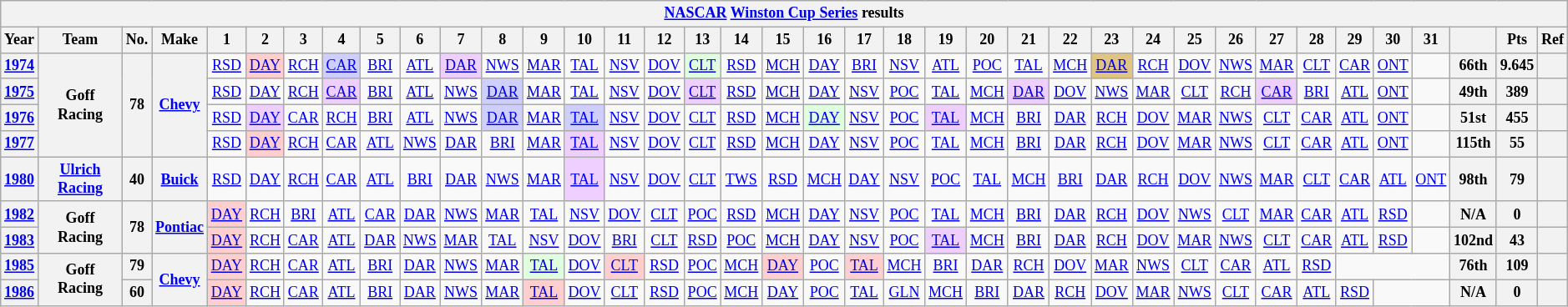<table class="wikitable" style="text-align:center; font-size:75%">
<tr>
<th colspan=45><a href='#'>NASCAR</a> <a href='#'>Winston Cup Series</a> results</th>
</tr>
<tr>
<th>Year</th>
<th>Team</th>
<th>No.</th>
<th>Make</th>
<th>1</th>
<th>2</th>
<th>3</th>
<th>4</th>
<th>5</th>
<th>6</th>
<th>7</th>
<th>8</th>
<th>9</th>
<th>10</th>
<th>11</th>
<th>12</th>
<th>13</th>
<th>14</th>
<th>15</th>
<th>16</th>
<th>17</th>
<th>18</th>
<th>19</th>
<th>20</th>
<th>21</th>
<th>22</th>
<th>23</th>
<th>24</th>
<th>25</th>
<th>26</th>
<th>27</th>
<th>28</th>
<th>29</th>
<th>30</th>
<th>31</th>
<th></th>
<th>Pts</th>
<th>Ref</th>
</tr>
<tr>
<th><a href='#'>1974</a></th>
<th rowspan=4>Goff Racing</th>
<th rowspan=4>78</th>
<th rowspan=4><a href='#'>Chevy</a></th>
<td><a href='#'>RSD</a></td>
<td style="background:#FFCFCF;"><a href='#'>DAY</a><br></td>
<td><a href='#'>RCH</a></td>
<td style="background:#CFCFFF;"><a href='#'>CAR</a><br></td>
<td><a href='#'>BRI</a></td>
<td><a href='#'>ATL</a></td>
<td style="background:#EFCFFF;"><a href='#'>DAR</a><br></td>
<td><a href='#'>NWS</a></td>
<td><a href='#'>MAR</a></td>
<td><a href='#'>TAL</a></td>
<td><a href='#'>NSV</a></td>
<td><a href='#'>DOV</a></td>
<td style="background:#DFFFDF;"><a href='#'>CLT</a><br></td>
<td><a href='#'>RSD</a></td>
<td><a href='#'>MCH</a></td>
<td><a href='#'>DAY</a></td>
<td><a href='#'>BRI</a></td>
<td><a href='#'>NSV</a></td>
<td><a href='#'>ATL</a></td>
<td><a href='#'>POC</a></td>
<td><a href='#'>TAL</a></td>
<td><a href='#'>MCH</a></td>
<td style="background:#DFC484;"><a href='#'>DAR</a><br></td>
<td><a href='#'>RCH</a></td>
<td><a href='#'>DOV</a></td>
<td><a href='#'>NWS</a></td>
<td><a href='#'>MAR</a></td>
<td><a href='#'>CLT</a></td>
<td><a href='#'>CAR</a></td>
<td><a href='#'>ONT</a></td>
<td></td>
<th>66th</th>
<th>9.645</th>
<th></th>
</tr>
<tr>
<th><a href='#'>1975</a></th>
<td><a href='#'>RSD</a></td>
<td><a href='#'>DAY</a></td>
<td><a href='#'>RCH</a></td>
<td style="background:#EFCFFF;"><a href='#'>CAR</a><br></td>
<td><a href='#'>BRI</a></td>
<td><a href='#'>ATL</a></td>
<td><a href='#'>NWS</a></td>
<td style="background:#CFCFFF;"><a href='#'>DAR</a><br></td>
<td><a href='#'>MAR</a></td>
<td><a href='#'>TAL</a></td>
<td><a href='#'>NSV</a></td>
<td><a href='#'>DOV</a></td>
<td style="background:#EFCFFF;"><a href='#'>CLT</a><br></td>
<td><a href='#'>RSD</a></td>
<td><a href='#'>MCH</a></td>
<td><a href='#'>DAY</a></td>
<td><a href='#'>NSV</a></td>
<td><a href='#'>POC</a></td>
<td><a href='#'>TAL</a></td>
<td><a href='#'>MCH</a></td>
<td style="background:#EFCFFF;"><a href='#'>DAR</a><br></td>
<td><a href='#'>DOV</a></td>
<td><a href='#'>NWS</a></td>
<td><a href='#'>MAR</a></td>
<td><a href='#'>CLT</a></td>
<td><a href='#'>RCH</a></td>
<td style="background:#EFCFFF;"><a href='#'>CAR</a><br></td>
<td><a href='#'>BRI</a></td>
<td><a href='#'>ATL</a></td>
<td><a href='#'>ONT</a></td>
<td></td>
<th>49th</th>
<th>389</th>
<th></th>
</tr>
<tr>
<th><a href='#'>1976</a></th>
<td><a href='#'>RSD</a></td>
<td style="background:#EFCFFF;"><a href='#'>DAY</a><br></td>
<td><a href='#'>CAR</a></td>
<td><a href='#'>RCH</a></td>
<td><a href='#'>BRI</a></td>
<td><a href='#'>ATL</a></td>
<td><a href='#'>NWS</a></td>
<td style="background:#CFCFFF;"><a href='#'>DAR</a><br></td>
<td><a href='#'>MAR</a></td>
<td style="background:#CFCFFF;"><a href='#'>TAL</a><br></td>
<td><a href='#'>NSV</a></td>
<td><a href='#'>DOV</a></td>
<td><a href='#'>CLT</a></td>
<td><a href='#'>RSD</a></td>
<td><a href='#'>MCH</a></td>
<td style="background:#DFFFDF;"><a href='#'>DAY</a><br></td>
<td><a href='#'>NSV</a></td>
<td><a href='#'>POC</a></td>
<td style="background:#EFCFFF;"><a href='#'>TAL</a><br></td>
<td><a href='#'>MCH</a></td>
<td><a href='#'>BRI</a></td>
<td><a href='#'>DAR</a></td>
<td><a href='#'>RCH</a></td>
<td><a href='#'>DOV</a></td>
<td><a href='#'>MAR</a></td>
<td><a href='#'>NWS</a></td>
<td><a href='#'>CLT</a></td>
<td><a href='#'>CAR</a></td>
<td><a href='#'>ATL</a></td>
<td><a href='#'>ONT</a></td>
<td></td>
<th>51st</th>
<th>455</th>
<th></th>
</tr>
<tr>
<th><a href='#'>1977</a></th>
<td><a href='#'>RSD</a></td>
<td style="background:#FFCFCF;"><a href='#'>DAY</a><br></td>
<td><a href='#'>RCH</a></td>
<td><a href='#'>CAR</a></td>
<td><a href='#'>ATL</a></td>
<td><a href='#'>NWS</a></td>
<td><a href='#'>DAR</a></td>
<td><a href='#'>BRI</a></td>
<td><a href='#'>MAR</a></td>
<td style="background:#EFCFFF;"><a href='#'>TAL</a><br></td>
<td><a href='#'>NSV</a></td>
<td><a href='#'>DOV</a></td>
<td><a href='#'>CLT</a></td>
<td><a href='#'>RSD</a></td>
<td><a href='#'>MCH</a></td>
<td><a href='#'>DAY</a></td>
<td><a href='#'>NSV</a></td>
<td><a href='#'>POC</a></td>
<td><a href='#'>TAL</a></td>
<td><a href='#'>MCH</a></td>
<td><a href='#'>BRI</a></td>
<td><a href='#'>DAR</a></td>
<td><a href='#'>RCH</a></td>
<td><a href='#'>DOV</a></td>
<td><a href='#'>MAR</a></td>
<td><a href='#'>NWS</a></td>
<td><a href='#'>CLT</a></td>
<td><a href='#'>CAR</a></td>
<td><a href='#'>ATL</a></td>
<td><a href='#'>ONT</a></td>
<td></td>
<th>115th</th>
<th>55</th>
<th></th>
</tr>
<tr>
<th><a href='#'>1980</a></th>
<th><a href='#'>Ulrich Racing</a></th>
<th>40</th>
<th><a href='#'>Buick</a></th>
<td><a href='#'>RSD</a></td>
<td><a href='#'>DAY</a></td>
<td><a href='#'>RCH</a></td>
<td><a href='#'>CAR</a></td>
<td><a href='#'>ATL</a></td>
<td><a href='#'>BRI</a></td>
<td><a href='#'>DAR</a></td>
<td><a href='#'>NWS</a></td>
<td><a href='#'>MAR</a></td>
<td style="background:#EFCFFF;"><a href='#'>TAL</a><br></td>
<td><a href='#'>NSV</a></td>
<td><a href='#'>DOV</a></td>
<td><a href='#'>CLT</a></td>
<td><a href='#'>TWS</a></td>
<td><a href='#'>RSD</a></td>
<td><a href='#'>MCH</a></td>
<td><a href='#'>DAY</a></td>
<td><a href='#'>NSV</a></td>
<td><a href='#'>POC</a></td>
<td><a href='#'>TAL</a></td>
<td><a href='#'>MCH</a></td>
<td><a href='#'>BRI</a></td>
<td><a href='#'>DAR</a></td>
<td><a href='#'>RCH</a></td>
<td><a href='#'>DOV</a></td>
<td><a href='#'>NWS</a></td>
<td><a href='#'>MAR</a></td>
<td><a href='#'>CLT</a></td>
<td><a href='#'>CAR</a></td>
<td><a href='#'>ATL</a></td>
<td><a href='#'>ONT</a></td>
<th>98th</th>
<th>79</th>
<th></th>
</tr>
<tr>
<th><a href='#'>1982</a></th>
<th rowspan=2>Goff Racing</th>
<th rowspan=2>78</th>
<th rowspan=2><a href='#'>Pontiac</a></th>
<td style="background:#FFCFCF;"><a href='#'>DAY</a><br></td>
<td><a href='#'>RCH</a></td>
<td><a href='#'>BRI</a></td>
<td><a href='#'>ATL</a></td>
<td><a href='#'>CAR</a></td>
<td><a href='#'>DAR</a></td>
<td><a href='#'>NWS</a></td>
<td><a href='#'>MAR</a></td>
<td><a href='#'>TAL</a></td>
<td><a href='#'>NSV</a></td>
<td><a href='#'>DOV</a></td>
<td><a href='#'>CLT</a></td>
<td><a href='#'>POC</a></td>
<td><a href='#'>RSD</a></td>
<td><a href='#'>MCH</a></td>
<td><a href='#'>DAY</a></td>
<td><a href='#'>NSV</a></td>
<td><a href='#'>POC</a></td>
<td><a href='#'>TAL</a></td>
<td><a href='#'>MCH</a></td>
<td><a href='#'>BRI</a></td>
<td><a href='#'>DAR</a></td>
<td><a href='#'>RCH</a></td>
<td><a href='#'>DOV</a></td>
<td><a href='#'>NWS</a></td>
<td><a href='#'>CLT</a></td>
<td><a href='#'>MAR</a></td>
<td><a href='#'>CAR</a></td>
<td><a href='#'>ATL</a></td>
<td><a href='#'>RSD</a></td>
<td></td>
<th>N/A</th>
<th>0</th>
<th></th>
</tr>
<tr>
<th><a href='#'>1983</a></th>
<td style="background:#FFCFCF;"><a href='#'>DAY</a><br></td>
<td><a href='#'>RCH</a></td>
<td><a href='#'>CAR</a></td>
<td><a href='#'>ATL</a></td>
<td><a href='#'>DAR</a></td>
<td><a href='#'>NWS</a></td>
<td><a href='#'>MAR</a></td>
<td><a href='#'>TAL</a></td>
<td><a href='#'>NSV</a></td>
<td><a href='#'>DOV</a></td>
<td><a href='#'>BRI</a></td>
<td><a href='#'>CLT</a></td>
<td><a href='#'>RSD</a></td>
<td><a href='#'>POC</a></td>
<td><a href='#'>MCH</a></td>
<td><a href='#'>DAY</a></td>
<td><a href='#'>NSV</a></td>
<td><a href='#'>POC</a></td>
<td style="background:#EFCFFF;"><a href='#'>TAL</a><br></td>
<td><a href='#'>MCH</a></td>
<td><a href='#'>BRI</a></td>
<td><a href='#'>DAR</a></td>
<td><a href='#'>RCH</a></td>
<td><a href='#'>DOV</a></td>
<td><a href='#'>MAR</a></td>
<td><a href='#'>NWS</a></td>
<td><a href='#'>CLT</a></td>
<td><a href='#'>CAR</a></td>
<td><a href='#'>ATL</a></td>
<td><a href='#'>RSD</a></td>
<td></td>
<th>102nd</th>
<th>43</th>
<th></th>
</tr>
<tr>
<th><a href='#'>1985</a></th>
<th rowspan=2>Goff Racing</th>
<th>79</th>
<th rowspan=2><a href='#'>Chevy</a></th>
<td style="background:#FFCFCF;"><a href='#'>DAY</a><br></td>
<td><a href='#'>RCH</a></td>
<td><a href='#'>CAR</a></td>
<td><a href='#'>ATL</a></td>
<td><a href='#'>BRI</a></td>
<td><a href='#'>DAR</a></td>
<td><a href='#'>NWS</a></td>
<td><a href='#'>MAR</a></td>
<td style="background:#DFFFDF;"><a href='#'>TAL</a><br></td>
<td><a href='#'>DOV</a></td>
<td style="background:#FFCFCF;"><a href='#'>CLT</a><br></td>
<td><a href='#'>RSD</a></td>
<td><a href='#'>POC</a></td>
<td><a href='#'>MCH</a></td>
<td style="background:#FFCFCF;"><a href='#'>DAY</a><br></td>
<td><a href='#'>POC</a></td>
<td style="background:#FFCFCF;"><a href='#'>TAL</a><br></td>
<td><a href='#'>MCH</a></td>
<td><a href='#'>BRI</a></td>
<td><a href='#'>DAR</a></td>
<td><a href='#'>RCH</a></td>
<td><a href='#'>DOV</a></td>
<td><a href='#'>MAR</a></td>
<td><a href='#'>NWS</a></td>
<td><a href='#'>CLT</a></td>
<td><a href='#'>CAR</a></td>
<td><a href='#'>ATL</a></td>
<td><a href='#'>RSD</a></td>
<td colspan=3></td>
<th>76th</th>
<th>109</th>
<th></th>
</tr>
<tr>
<th><a href='#'>1986</a></th>
<th>60</th>
<td style="background:#FFCFCF;"><a href='#'>DAY</a><br></td>
<td><a href='#'>RCH</a></td>
<td><a href='#'>CAR</a></td>
<td><a href='#'>ATL</a></td>
<td><a href='#'>BRI</a></td>
<td><a href='#'>DAR</a></td>
<td><a href='#'>NWS</a></td>
<td><a href='#'>MAR</a></td>
<td style="background:#FFCFCF;"><a href='#'>TAL</a><br></td>
<td><a href='#'>DOV</a></td>
<td><a href='#'>CLT</a></td>
<td><a href='#'>RSD</a></td>
<td><a href='#'>POC</a></td>
<td><a href='#'>MCH</a></td>
<td><a href='#'>DAY</a></td>
<td><a href='#'>POC</a></td>
<td><a href='#'>TAL</a></td>
<td><a href='#'>GLN</a></td>
<td><a href='#'>MCH</a></td>
<td><a href='#'>BRI</a></td>
<td><a href='#'>DAR</a></td>
<td><a href='#'>RCH</a></td>
<td><a href='#'>DOV</a></td>
<td><a href='#'>MAR</a></td>
<td><a href='#'>NWS</a></td>
<td><a href='#'>CLT</a></td>
<td><a href='#'>CAR</a></td>
<td><a href='#'>ATL</a></td>
<td><a href='#'>RSD</a></td>
<td colspan=2></td>
<th>N/A</th>
<th>0</th>
<th></th>
</tr>
</table>
